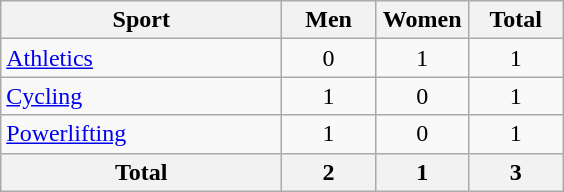<table class="wikitable sortable" style="text-align:center;">
<tr>
<th width=180>Sport</th>
<th width=55>Men</th>
<th width=55>Women</th>
<th width=55>Total</th>
</tr>
<tr>
<td align=left><a href='#'>Athletics</a></td>
<td>0</td>
<td>1</td>
<td>1</td>
</tr>
<tr>
<td align=left><a href='#'>Cycling</a></td>
<td>1</td>
<td>0</td>
<td>1</td>
</tr>
<tr>
<td align=left><a href='#'>Powerlifting</a></td>
<td>1</td>
<td>0</td>
<td>1</td>
</tr>
<tr>
<th>Total</th>
<th>2</th>
<th>1</th>
<th>3</th>
</tr>
</table>
